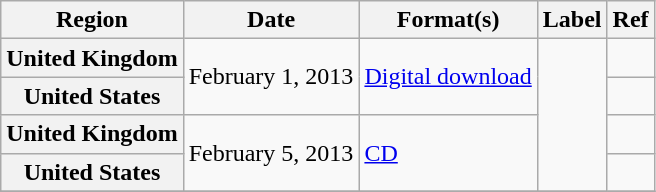<table class="wikitable plainrowheaders">
<tr>
<th scope="col">Region</th>
<th scope="col">Date</th>
<th scope="col">Format(s)</th>
<th scope="col">Label</th>
<th scope="col">Ref</th>
</tr>
<tr>
<th scope="row">United Kingdom</th>
<td rowspan="2">February 1, 2013</td>
<td rowspan="2"><a href='#'>Digital download</a></td>
<td rowspan="4"></td>
<td></td>
</tr>
<tr>
<th scope="row">United States</th>
<td></td>
</tr>
<tr>
<th scope="row">United Kingdom</th>
<td rowspan="2">February 5, 2013</td>
<td rowspan="2"><a href='#'>CD</a></td>
<td></td>
</tr>
<tr>
<th scope="row">United States</th>
<td></td>
</tr>
<tr>
</tr>
</table>
